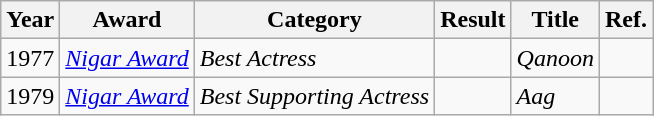<table class="wikitable">
<tr>
<th>Year</th>
<th>Award</th>
<th>Category</th>
<th>Result</th>
<th>Title</th>
<th>Ref.</th>
</tr>
<tr>
<td>1977</td>
<td><em><a href='#'>Nigar Award</a></em></td>
<td><em>Best Actress</em></td>
<td></td>
<td><em>Qanoon</em></td>
<td></td>
</tr>
<tr>
<td>1979</td>
<td><em><a href='#'>Nigar Award</a></em></td>
<td><em>Best Supporting Actress</em></td>
<td></td>
<td><em>Aag</em></td>
<td></td>
</tr>
</table>
